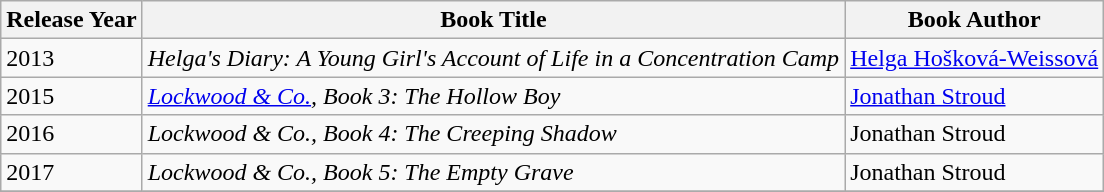<table class="wikitable sortable">
<tr>
<th>Release Year</th>
<th>Book Title</th>
<th>Book Author</th>
</tr>
<tr>
<td>2013</td>
<td><em>Helga's Diary: A Young Girl's Account of Life in a Concentration Camp</em></td>
<td><a href='#'>Helga Hošková-Weissová</a></td>
</tr>
<tr>
<td>2015</td>
<td><em><a href='#'>Lockwood & Co.</a>, Book 3: The Hollow Boy</em></td>
<td><a href='#'>Jonathan Stroud</a></td>
</tr>
<tr>
<td>2016</td>
<td><em>Lockwood & Co., Book 4: The Creeping Shadow</em></td>
<td>Jonathan Stroud</td>
</tr>
<tr>
<td>2017</td>
<td><em>Lockwood & Co., Book 5: The Empty Grave</em></td>
<td>Jonathan Stroud</td>
</tr>
<tr>
</tr>
</table>
